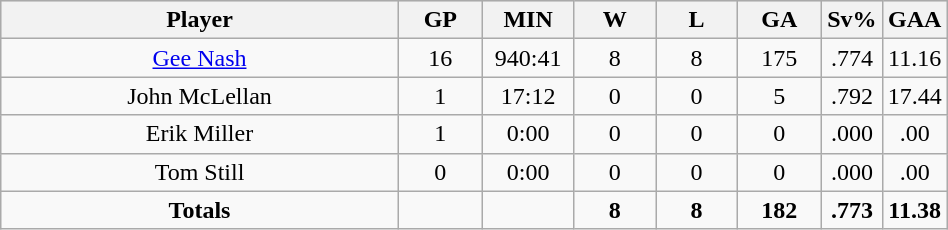<table class="wikitable sortable" width="50%">
<tr align="center"  bgcolor="#dddddd">
<th width="50%">Player</th>
<th width="10%">GP</th>
<th width="10%">MIN</th>
<th width="10%">W</th>
<th width="10%">L</th>
<th width="10%">GA</th>
<th width="10%">Sv%</th>
<th width="10%">GAA</th>
</tr>
<tr align=center>
<td><a href='#'>Gee Nash</a></td>
<td>16</td>
<td>940:41</td>
<td>8</td>
<td>8</td>
<td>175</td>
<td>.774</td>
<td>11.16</td>
</tr>
<tr align=center>
<td>John McLellan</td>
<td>1</td>
<td>17:12</td>
<td>0</td>
<td>0</td>
<td>5</td>
<td>.792</td>
<td>17.44</td>
</tr>
<tr align=center>
<td>Erik Miller</td>
<td>1</td>
<td>0:00</td>
<td>0</td>
<td>0</td>
<td>0</td>
<td>.000</td>
<td>.00</td>
</tr>
<tr align=center>
<td>Tom Still</td>
<td>0</td>
<td>0:00</td>
<td>0</td>
<td>0</td>
<td>0</td>
<td>.000</td>
<td>.00</td>
</tr>
<tr align=center>
<td><strong>Totals</strong></td>
<td></td>
<td></td>
<td><strong>8</strong></td>
<td><strong>8</strong></td>
<td><strong> 182</strong></td>
<td><strong> .773</strong></td>
<td><strong> 11.38</strong></td>
</tr>
</table>
